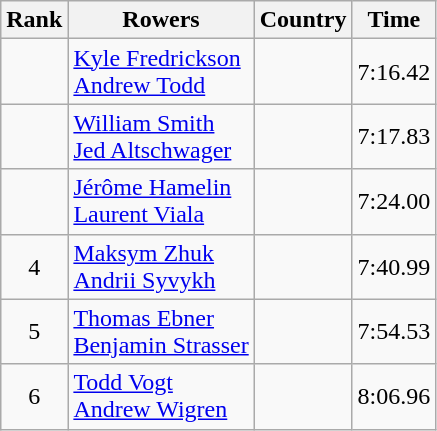<table class="wikitable" style="text-align:center">
<tr>
<th>Rank</th>
<th>Rowers</th>
<th>Country</th>
<th>Time</th>
</tr>
<tr>
<td></td>
<td align="left"><a href='#'>Kyle Fredrickson</a><br><a href='#'>Andrew Todd</a></td>
<td align="left"></td>
<td>7:16.42</td>
</tr>
<tr>
<td></td>
<td align="left"><a href='#'>William Smith</a><br><a href='#'>Jed Altschwager</a></td>
<td align="left"></td>
<td>7:17.83</td>
</tr>
<tr>
<td></td>
<td align="left"><a href='#'>Jérôme Hamelin</a><br><a href='#'>Laurent Viala</a></td>
<td align="left"></td>
<td>7:24.00</td>
</tr>
<tr>
<td>4</td>
<td align="left"><a href='#'>Maksym Zhuk</a><br><a href='#'>Andrii Syvykh</a></td>
<td align="left"></td>
<td>7:40.99</td>
</tr>
<tr>
<td>5</td>
<td align="left"><a href='#'>Thomas Ebner</a><br><a href='#'>Benjamin Strasser</a></td>
<td align="left"></td>
<td>7:54.53</td>
</tr>
<tr>
<td>6</td>
<td align="left"><a href='#'>Todd Vogt</a><br><a href='#'>Andrew Wigren</a></td>
<td align="left"></td>
<td>8:06.96</td>
</tr>
</table>
